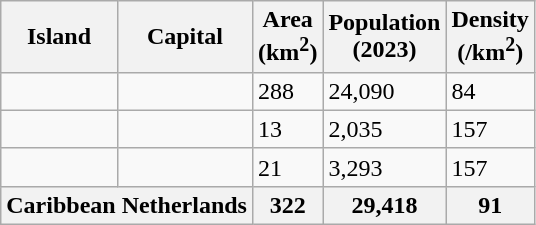<table class="sortable wikitable" >
<tr>
<th>Island</th>
<th>Capital</th>
<th>Area<br>(km<sup>2</sup>)</th>
<th>Population<br>(2023)</th>
<th>Density<br>(/km<sup>2</sup>)</th>
</tr>
<tr>
<td> </td>
<td></td>
<td>288</td>
<td>24,090</td>
<td>84</td>
</tr>
<tr>
<td> </td>
<td></td>
<td>13</td>
<td>2,035</td>
<td>157</td>
</tr>
<tr>
<td> </td>
<td></td>
<td>21</td>
<td>3,293</td>
<td>157</td>
</tr>
<tr class="sortbottom">
<th colspan="2">Caribbean Netherlands</th>
<th>322</th>
<th>29,418</th>
<th>91</th>
</tr>
</table>
